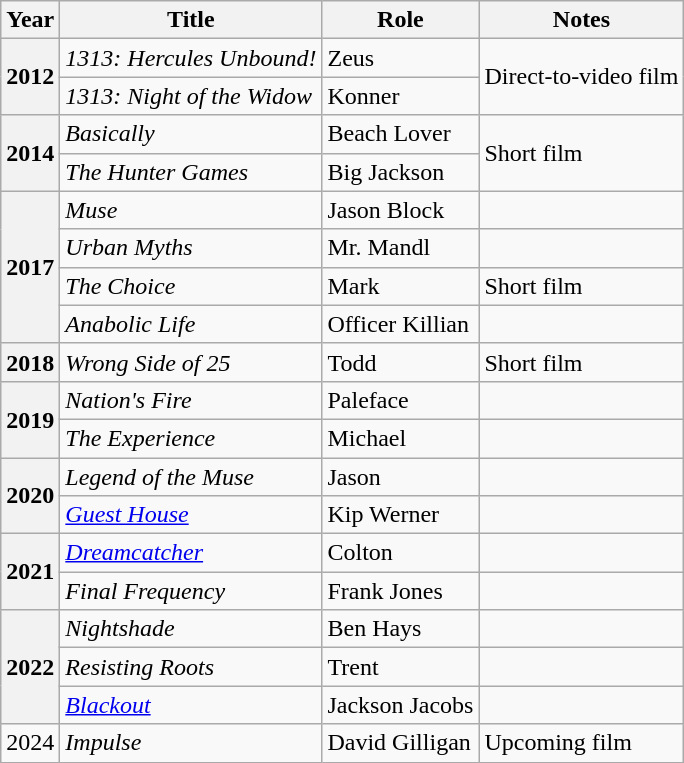<table class="wikitable plainrowheaders sortable" style="margin-right: 0;">
<tr>
<th scope="col">Year</th>
<th scope="col">Title</th>
<th scope="col">Role</th>
<th scope="col" class="unsortable">Notes</th>
</tr>
<tr>
<th scope="row" rowspan="2">2012</th>
<td><em>1313: Hercules Unbound!</em></td>
<td>Zeus</td>
<td rowspan="2">Direct-to-video film</td>
</tr>
<tr>
<td><em>1313: Night of the Widow</em></td>
<td>Konner</td>
</tr>
<tr>
<th scope="row" rowspan="2">2014</th>
<td><em>Basically</em></td>
<td>Beach Lover</td>
<td rowspan="2">Short film</td>
</tr>
<tr>
<td><em>The Hunter Games</em></td>
<td>Big Jackson</td>
</tr>
<tr>
<th scope="row" rowspan="4">2017</th>
<td><em>Muse</em></td>
<td>Jason Block</td>
<td></td>
</tr>
<tr>
<td><em>Urban Myths</em></td>
<td>Mr. Mandl</td>
<td></td>
</tr>
<tr>
<td><em>The Choice</em></td>
<td>Mark</td>
<td>Short film</td>
</tr>
<tr>
<td><em>Anabolic Life</em></td>
<td>Officer Killian</td>
<td></td>
</tr>
<tr>
<th scope="row">2018</th>
<td><em>Wrong Side of 25</em></td>
<td>Todd</td>
<td>Short film</td>
</tr>
<tr>
<th scope="row" rowspan="2">2019</th>
<td><em>Nation's Fire</em></td>
<td>Paleface</td>
<td></td>
</tr>
<tr>
<td><em>The Experience</em></td>
<td>Michael</td>
<td></td>
</tr>
<tr>
<th scope="row" rowspan="2">2020</th>
<td><em>Legend of the Muse</em></td>
<td>Jason</td>
<td></td>
</tr>
<tr>
<td><em><a href='#'>Guest House</a></em></td>
<td>Kip Werner</td>
<td></td>
</tr>
<tr>
<th scope="row" rowspan="2">2021</th>
<td><em><a href='#'>Dreamcatcher</a></em></td>
<td>Colton</td>
<td></td>
</tr>
<tr>
<td><em>Final Frequency</em></td>
<td>Frank Jones</td>
<td></td>
</tr>
<tr>
<th scope="row" rowspan="3">2022</th>
<td><em>Nightshade</em></td>
<td>Ben Hays</td>
<td></td>
</tr>
<tr>
<td><em>Resisting Roots</em></td>
<td>Trent</td>
<td></td>
</tr>
<tr>
<td><em><a href='#'>Blackout</a></em></td>
<td>Jackson Jacobs</td>
<td></td>
</tr>
<tr>
<td>2024</td>
<td><em>Impulse</em></td>
<td>David Gilligan</td>
<td>Upcoming film</td>
</tr>
</table>
